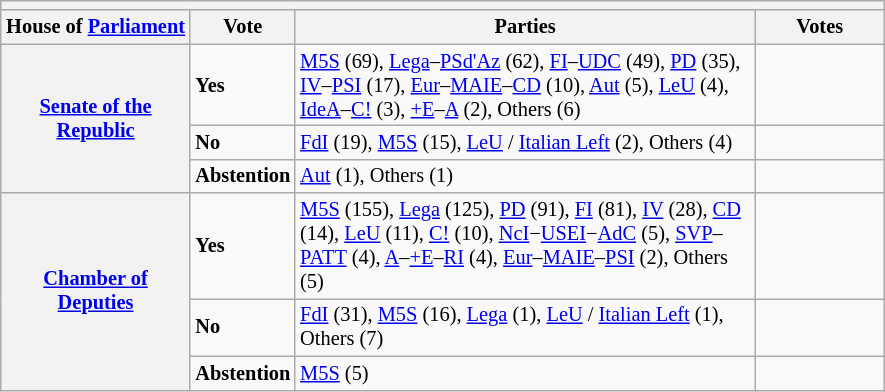<table class="wikitable" style="font-size:85%;">
<tr>
<th colspan="4"></th>
</tr>
<tr>
<th width="120">House of <a href='#'>Parliament</a></th>
<th width="60">Vote</th>
<th width="300">Parties</th>
<th width="80" align="center">Votes</th>
</tr>
<tr>
<th rowspan="3"><a href='#'>Senate of the Republic</a><br></th>
<td> <strong>Yes</strong></td>
<td><a href='#'>M5S</a> (69), <a href='#'>Lega</a>–<a href='#'>PSd'Az</a> (62), <a href='#'>FI</a>–<a href='#'>UDC</a> (49), <a href='#'>PD</a> (35), <a href='#'>IV</a>–<a href='#'>PSI</a> (17), <a href='#'>Eur</a>–<a href='#'>MAIE</a>–<a href='#'>CD</a> (10), <a href='#'>Aut</a> (5), <a href='#'>LeU</a> (4), <a href='#'>IdeA</a>–<a href='#'>C!</a> (3), <a href='#'>+E</a>–<a href='#'>A</a> (2), Others (6)</td>
<td></td>
</tr>
<tr>
<td> <strong>No</strong></td>
<td><a href='#'>FdI</a> (19), <a href='#'>M5S</a> (15), <a href='#'>LeU</a> / <a href='#'>Italian Left</a> (2), Others (4)</td>
<td></td>
</tr>
<tr>
<td><strong>Abstention</strong></td>
<td><a href='#'>Aut</a> (1), Others (1)</td>
<td></td>
</tr>
<tr>
<th rowspan="3"><a href='#'>Chamber of Deputies</a><br></th>
<td> <strong>Yes</strong></td>
<td><a href='#'>M5S</a> (155), <a href='#'>Lega</a> (125), <a href='#'>PD</a> (91), <a href='#'>FI</a> (81), <a href='#'>IV</a> (28), <a href='#'>CD</a> (14), <a href='#'>LeU</a> (11), <a href='#'>C!</a> (10), <a href='#'>NcI</a>−<a href='#'>USEI</a>−<a href='#'>AdC</a> (5), <a href='#'>SVP</a>–<a href='#'>PATT</a> (4), <a href='#'>A</a>–<a href='#'>+E</a>–<a href='#'>RI</a> (4), <a href='#'>Eur</a>–<a href='#'>MAIE</a>–<a href='#'>PSI</a> (2), Others (5)</td>
<td></td>
</tr>
<tr>
<td> <strong>No</strong></td>
<td><a href='#'>FdI</a> (31), <a href='#'>M5S</a> (16), <a href='#'>Lega</a> (1), <a href='#'>LeU</a> / <a href='#'>Italian Left</a> (1), Others (7)</td>
<td></td>
</tr>
<tr>
<td><strong>Abstention</strong></td>
<td><a href='#'>M5S</a> (5)</td>
<td></td>
</tr>
</table>
